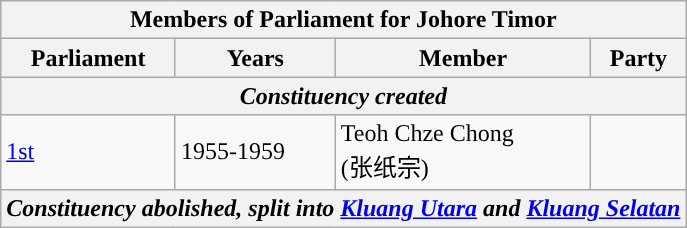<table class="wikitable">
<tr>
<th colspan="4">Members of Parliament for Johore Timor</th>
</tr>
<tr>
<th>Parliament</th>
<th>Years</th>
<th>Member</th>
<th>Party</th>
</tr>
<tr>
<th colspan="4"><em>Constituency created</em></th>
</tr>
<tr>
<td><a href='#'>1st</a></td>
<td>1955-1959</td>
<td>Teoh Chze Chong  <br>(张纸宗)</td>
<td></td>
</tr>
<tr>
<th colspan="4"><em>Constituency abolished, split into <a href='#'>Kluang Utara</a> and <a href='#'>Kluang Selatan</a></em></th>
</tr>
</table>
